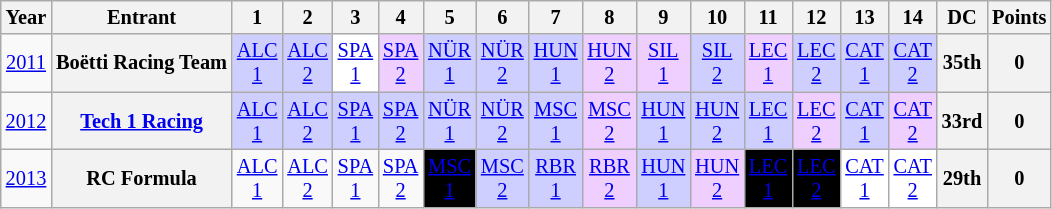<table class="wikitable" style="text-align:center; font-size:85%">
<tr>
<th>Year</th>
<th>Entrant</th>
<th>1</th>
<th>2</th>
<th>3</th>
<th>4</th>
<th>5</th>
<th>6</th>
<th>7</th>
<th>8</th>
<th>9</th>
<th>10</th>
<th>11</th>
<th>12</th>
<th>13</th>
<th>14</th>
<th>DC</th>
<th>Points</th>
</tr>
<tr>
<td><a href='#'>2011</a></td>
<th nowrap>Boëtti Racing Team</th>
<td style="background:#cfcfff;"><a href='#'>ALC<br>1</a><br></td>
<td style="background:#cfcfff;"><a href='#'>ALC<br>2</a><br></td>
<td style="background:#ffffff;"><a href='#'>SPA<br>1</a><br></td>
<td style="background:#efcfff;"><a href='#'>SPA<br>2</a><br></td>
<td style="background:#cfcfff;"><a href='#'>NÜR<br>1</a><br></td>
<td style="background:#cfcfff;"><a href='#'>NÜR<br>2</a><br></td>
<td style="background:#cfcfff;"><a href='#'>HUN<br>1</a><br></td>
<td style="background:#efcfff;"><a href='#'>HUN<br>2</a><br></td>
<td style="background:#efcfff;"><a href='#'>SIL<br>1</a><br></td>
<td style="background:#cfcfff;"><a href='#'>SIL<br>2</a><br></td>
<td style="background:#efcfff;"><a href='#'>LEC<br>1</a><br></td>
<td style="background:#cfcfff;"><a href='#'>LEC<br>2</a><br></td>
<td style="background:#cfcfff;"><a href='#'>CAT<br>1</a><br></td>
<td style="background:#cfcfff;"><a href='#'>CAT<br>2</a><br></td>
<th>35th</th>
<th>0</th>
</tr>
<tr>
<td><a href='#'>2012</a></td>
<th nowrap><a href='#'>Tech 1 Racing</a></th>
<td style="background:#cfcfff;"><a href='#'>ALC<br>1</a><br></td>
<td style="background:#cfcfff;"><a href='#'>ALC<br>2</a><br></td>
<td style="background:#cfcfff;"><a href='#'>SPA<br>1</a><br></td>
<td style="background:#cfcfff;"><a href='#'>SPA<br>2</a><br></td>
<td style="background:#cfcfff;"><a href='#'>NÜR<br>1</a><br></td>
<td style="background:#cfcfff;"><a href='#'>NÜR<br>2</a><br></td>
<td style="background:#cfcfff;"><a href='#'>MSC<br>1</a><br></td>
<td style="background:#efcfff;"><a href='#'>MSC<br>2</a><br></td>
<td style="background:#cfcfff;"><a href='#'>HUN<br>1</a><br></td>
<td style="background:#cfcfff;"><a href='#'>HUN<br>2</a><br></td>
<td style="background:#cfcfff;"><a href='#'>LEC<br>1</a><br></td>
<td style="background:#efcfff;"><a href='#'>LEC<br>2</a><br></td>
<td style="background:#cfcfff;"><a href='#'>CAT<br>1</a><br></td>
<td style="background:#efcfff;"><a href='#'>CAT<br>2</a><br></td>
<th>33rd</th>
<th>0</th>
</tr>
<tr>
<td><a href='#'>2013</a></td>
<th nowrap>RC Formula</th>
<td style="background:#;"><a href='#'>ALC<br>1</a><br></td>
<td style="background:#;"><a href='#'>ALC<br>2</a><br></td>
<td style="background:#;"><a href='#'>SPA<br>1</a><br></td>
<td style="background:#;"><a href='#'>SPA<br>2</a><br></td>
<td style="background:#000000;color:white"><a href='#'><span>MSC<br>1</span></a><br></td>
<td style="background:#cfcfff;"><a href='#'>MSC<br>2</a><br></td>
<td style="background:#cfcfff;"><a href='#'>RBR<br>1</a><br></td>
<td style="background:#efcfff;"><a href='#'>RBR<br>2</a><br></td>
<td style="background:#cfcfff;"><a href='#'>HUN<br>1</a><br></td>
<td style="background:#efcfff;"><a href='#'>HUN<br>2</a><br></td>
<td style="background:#000000;color:white"><a href='#'><span> LEC<br>1</span></a><br></td>
<td style="background:#000000;color:white"><a href='#'><span>LEC<br>2</span></a><br></td>
<td style="background:#ffffff;"><a href='#'>CAT<br>1</a><br></td>
<td style="background:#ffffff;"><a href='#'>CAT<br>2</a><br></td>
<th>29th</th>
<th>0</th>
</tr>
</table>
